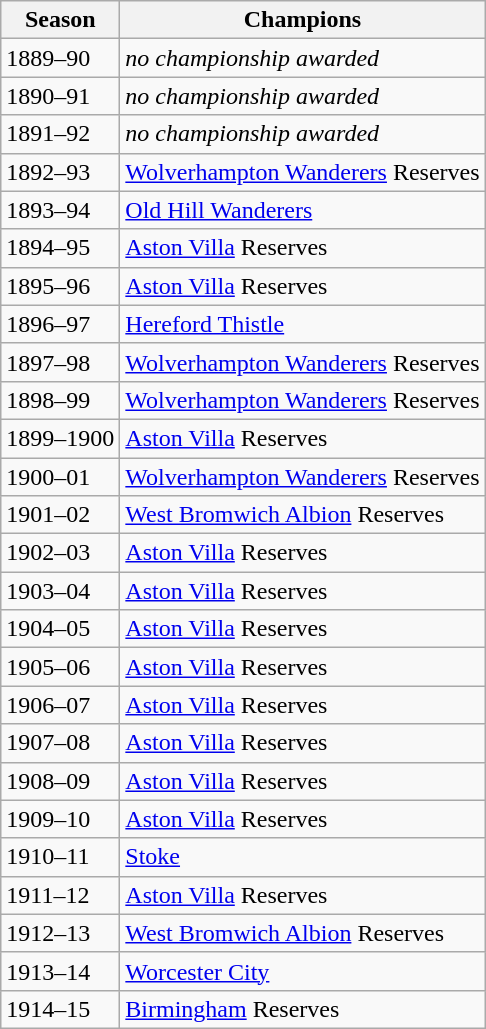<table class="wikitable" style="text-align: left">
<tr>
<th>Season</th>
<th>Champions</th>
</tr>
<tr>
<td>1889–90</td>
<td><em>no championship awarded</em></td>
</tr>
<tr>
<td>1890–91</td>
<td><em>no championship awarded</em></td>
</tr>
<tr>
<td>1891–92</td>
<td><em>no championship awarded</em></td>
</tr>
<tr>
<td>1892–93</td>
<td><a href='#'>Wolverhampton Wanderers</a> Reserves</td>
</tr>
<tr>
<td>1893–94</td>
<td><a href='#'>Old Hill Wanderers</a></td>
</tr>
<tr>
<td>1894–95</td>
<td><a href='#'>Aston Villa</a> Reserves</td>
</tr>
<tr>
<td>1895–96</td>
<td><a href='#'>Aston Villa</a> Reserves</td>
</tr>
<tr>
<td>1896–97</td>
<td><a href='#'>Hereford Thistle</a></td>
</tr>
<tr>
<td>1897–98</td>
<td><a href='#'>Wolverhampton Wanderers</a> Reserves</td>
</tr>
<tr>
<td>1898–99</td>
<td><a href='#'>Wolverhampton Wanderers</a> Reserves</td>
</tr>
<tr>
<td>1899–1900</td>
<td><a href='#'>Aston Villa</a> Reserves</td>
</tr>
<tr>
<td>1900–01</td>
<td><a href='#'>Wolverhampton Wanderers</a> Reserves</td>
</tr>
<tr>
<td>1901–02</td>
<td><a href='#'>West Bromwich Albion</a> Reserves</td>
</tr>
<tr>
<td>1902–03</td>
<td><a href='#'>Aston Villa</a> Reserves</td>
</tr>
<tr>
<td>1903–04</td>
<td><a href='#'>Aston Villa</a> Reserves</td>
</tr>
<tr>
<td>1904–05</td>
<td><a href='#'>Aston Villa</a> Reserves</td>
</tr>
<tr>
<td>1905–06</td>
<td><a href='#'>Aston Villa</a> Reserves</td>
</tr>
<tr>
<td>1906–07</td>
<td><a href='#'>Aston Villa</a> Reserves</td>
</tr>
<tr>
<td>1907–08</td>
<td><a href='#'>Aston Villa</a> Reserves</td>
</tr>
<tr>
<td>1908–09</td>
<td><a href='#'>Aston Villa</a> Reserves</td>
</tr>
<tr>
<td>1909–10</td>
<td><a href='#'>Aston Villa</a> Reserves</td>
</tr>
<tr>
<td>1910–11</td>
<td><a href='#'>Stoke</a></td>
</tr>
<tr>
<td>1911–12</td>
<td><a href='#'>Aston Villa</a> Reserves</td>
</tr>
<tr>
<td>1912–13</td>
<td><a href='#'>West Bromwich Albion</a> Reserves</td>
</tr>
<tr>
<td>1913–14</td>
<td><a href='#'>Worcester City</a></td>
</tr>
<tr>
<td>1914–15</td>
<td><a href='#'>Birmingham</a> Reserves</td>
</tr>
</table>
